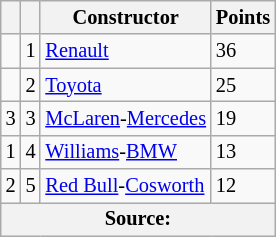<table class="wikitable" style="font-size: 85%;">
<tr>
<th></th>
<th></th>
<th>Constructor</th>
<th>Points</th>
</tr>
<tr>
<td></td>
<td align="center">1</td>
<td> <a href='#'>Renault</a></td>
<td>36</td>
</tr>
<tr>
<td></td>
<td align="center">2</td>
<td> <a href='#'>Toyota</a></td>
<td>25</td>
</tr>
<tr>
<td> 3</td>
<td align="center">3</td>
<td> <a href='#'>McLaren</a>-<a href='#'>Mercedes</a></td>
<td>19</td>
</tr>
<tr>
<td> 1</td>
<td align="center">4</td>
<td> <a href='#'>Williams</a>-<a href='#'>BMW</a></td>
<td>13</td>
</tr>
<tr>
<td> 2</td>
<td align="center">5</td>
<td> <a href='#'>Red Bull</a>-<a href='#'>Cosworth</a></td>
<td>12</td>
</tr>
<tr>
<th colspan=4>Source: </th>
</tr>
</table>
